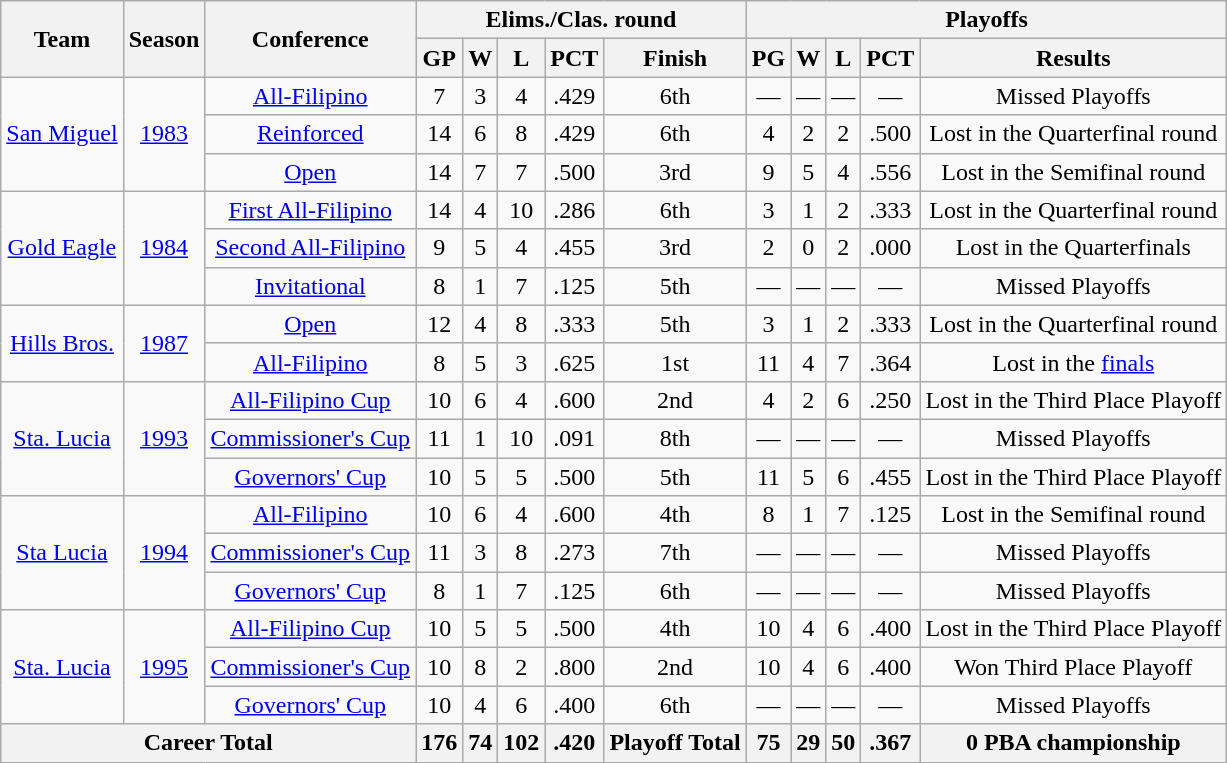<table class="wikitable" style="text-align:center">
<tr>
<th rowspan="2">Team</th>
<th rowspan="2">Season</th>
<th rowspan="2">Conference</th>
<th colspan="5">Elims./Clas. round</th>
<th colspan="5">Playoffs</th>
</tr>
<tr>
<th>GP</th>
<th>W</th>
<th>L</th>
<th>PCT</th>
<th>Finish</th>
<th>PG</th>
<th>W</th>
<th>L</th>
<th>PCT</th>
<th>Results</th>
</tr>
<tr>
<td rowspan="3"><a href='#'>San Miguel</a></td>
<td rowspan="3"><a href='#'>1983</a></td>
<td><a href='#'>All-Filipino</a></td>
<td>7</td>
<td>3</td>
<td>4</td>
<td>.429</td>
<td>6th</td>
<td>—</td>
<td>—</td>
<td>—</td>
<td>—</td>
<td>Missed Playoffs</td>
</tr>
<tr>
<td><a href='#'>Reinforced</a></td>
<td>14</td>
<td>6</td>
<td>8</td>
<td>.429</td>
<td>6th</td>
<td>4</td>
<td>2</td>
<td>2</td>
<td>.500</td>
<td>Lost in the Quarterfinal round</td>
</tr>
<tr>
<td><a href='#'>Open</a></td>
<td>14</td>
<td>7</td>
<td>7</td>
<td>.500</td>
<td>3rd</td>
<td>9</td>
<td>5</td>
<td>4</td>
<td>.556</td>
<td>Lost in the Semifinal round</td>
</tr>
<tr>
<td rowspan="3"><a href='#'>Gold Eagle</a></td>
<td rowspan="3"><a href='#'>1984</a></td>
<td><a href='#'>First All-Filipino</a></td>
<td>14</td>
<td>4</td>
<td>10</td>
<td>.286</td>
<td>6th</td>
<td>3</td>
<td>1</td>
<td>2</td>
<td>.333</td>
<td>Lost in the Quarterfinal round</td>
</tr>
<tr>
<td><a href='#'>Second All-Filipino</a></td>
<td>9</td>
<td>5</td>
<td>4</td>
<td>.455</td>
<td>3rd</td>
<td>2</td>
<td>0</td>
<td>2</td>
<td>.000</td>
<td>Lost in the Quarterfinals</td>
</tr>
<tr>
<td><a href='#'>Invitational</a></td>
<td>8</td>
<td>1</td>
<td>7</td>
<td>.125</td>
<td>5th</td>
<td>—</td>
<td>—</td>
<td>—</td>
<td>—</td>
<td>Missed Playoffs</td>
</tr>
<tr>
<td rowspan="2"><a href='#'>Hills Bros.</a></td>
<td rowspan="2"><a href='#'>1987</a></td>
<td><a href='#'>Open</a></td>
<td>12</td>
<td>4</td>
<td>8</td>
<td>.333</td>
<td>5th</td>
<td>3</td>
<td>1</td>
<td>2</td>
<td>.333</td>
<td>Lost in the Quarterfinal round</td>
</tr>
<tr>
<td><a href='#'>All-Filipino</a></td>
<td>8</td>
<td>5</td>
<td>3</td>
<td>.625</td>
<td>1st</td>
<td>11</td>
<td>4</td>
<td>7</td>
<td>.364</td>
<td>Lost in the <a href='#'>finals</a></td>
</tr>
<tr>
<td rowspan="3"><a href='#'>Sta. Lucia</a></td>
<td rowspan="3"><a href='#'>1993</a></td>
<td><a href='#'>All-Filipino Cup</a></td>
<td>10</td>
<td>6</td>
<td>4</td>
<td>.600</td>
<td>2nd</td>
<td>4</td>
<td>2</td>
<td>6</td>
<td>.250</td>
<td>Lost in the Third Place Playoff</td>
</tr>
<tr>
<td><a href='#'>Commissioner's Cup</a></td>
<td>11</td>
<td>1</td>
<td>10</td>
<td>.091</td>
<td>8th</td>
<td>—</td>
<td>—</td>
<td>—</td>
<td>—</td>
<td>Missed Playoffs</td>
</tr>
<tr>
<td><a href='#'>Governors' Cup</a></td>
<td>10</td>
<td>5</td>
<td>5</td>
<td>.500</td>
<td>5th</td>
<td>11</td>
<td>5</td>
<td>6</td>
<td>.455</td>
<td>Lost in the Third Place Playoff</td>
</tr>
<tr>
<td rowspan="3"><a href='#'>Sta Lucia</a></td>
<td rowspan="3"><a href='#'>1994</a></td>
<td><a href='#'>All-Filipino</a></td>
<td>10</td>
<td>6</td>
<td>4</td>
<td>.600</td>
<td>4th</td>
<td>8</td>
<td>1</td>
<td>7</td>
<td>.125</td>
<td>Lost in the Semifinal round</td>
</tr>
<tr>
<td><a href='#'>Commissioner's Cup</a></td>
<td>11</td>
<td>3</td>
<td>8</td>
<td>.273</td>
<td>7th</td>
<td>—</td>
<td>—</td>
<td>—</td>
<td>—</td>
<td>Missed Playoffs</td>
</tr>
<tr>
<td><a href='#'>Governors' Cup</a></td>
<td>8</td>
<td>1</td>
<td>7</td>
<td>.125</td>
<td>6th</td>
<td>—</td>
<td>—</td>
<td>—</td>
<td>—</td>
<td>Missed Playoffs</td>
</tr>
<tr>
<td rowspan="3"><a href='#'>Sta. Lucia</a></td>
<td rowspan="3"><a href='#'>1995</a></td>
<td><a href='#'>All-Filipino Cup</a></td>
<td>10</td>
<td>5</td>
<td>5</td>
<td>.500</td>
<td>4th</td>
<td>10</td>
<td>4</td>
<td>6</td>
<td>.400</td>
<td>Lost in the Third Place Playoff</td>
</tr>
<tr>
<td><a href='#'>Commissioner's Cup</a></td>
<td>10</td>
<td>8</td>
<td>2</td>
<td>.800</td>
<td>2nd</td>
<td>10</td>
<td>4</td>
<td>6</td>
<td>.400</td>
<td>Won Third Place Playoff</td>
</tr>
<tr>
<td><a href='#'>Governors' Cup</a></td>
<td>10</td>
<td>4</td>
<td>6</td>
<td>.400</td>
<td>6th</td>
<td>—</td>
<td>—</td>
<td>—</td>
<td>—</td>
<td>Missed Playoffs</td>
</tr>
<tr>
<th colspan="3"><strong>Career Total</strong></th>
<th>176</th>
<th>74</th>
<th>102</th>
<th>.420</th>
<th>Playoff Total</th>
<th>75</th>
<th>29</th>
<th>50</th>
<th>.367</th>
<th><strong>0 PBA championship</strong></th>
</tr>
</table>
